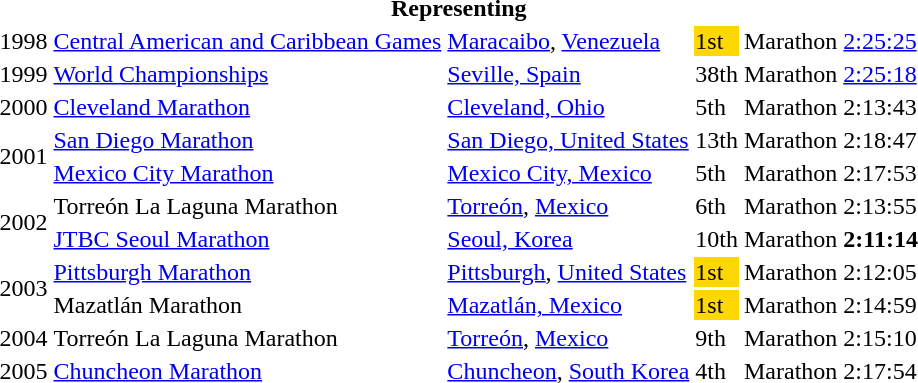<table>
<tr>
<th colspan="6">Representing </th>
</tr>
<tr>
<td>1998</td>
<td><a href='#'>Central American and Caribbean Games</a></td>
<td><a href='#'>Maracaibo</a>, <a href='#'>Venezuela</a></td>
<td bgcolor="gold">1st</td>
<td>Marathon</td>
<td><a href='#'>2:25:25</a></td>
</tr>
<tr>
<td>1999</td>
<td><a href='#'>World Championships</a></td>
<td><a href='#'>Seville, Spain</a></td>
<td>38th</td>
<td>Marathon</td>
<td><a href='#'>2:25:18</a></td>
</tr>
<tr>
<td>2000</td>
<td><a href='#'>Cleveland Marathon</a></td>
<td><a href='#'>Cleveland, Ohio</a></td>
<td>5th</td>
<td>Marathon</td>
<td>2:13:43</td>
</tr>
<tr>
<td rowspan=2>2001</td>
<td><a href='#'>San Diego Marathon</a></td>
<td><a href='#'>San Diego, United States</a></td>
<td>13th</td>
<td>Marathon</td>
<td>2:18:47</td>
</tr>
<tr>
<td><a href='#'>Mexico City Marathon</a></td>
<td><a href='#'>Mexico City, Mexico</a></td>
<td>5th</td>
<td>Marathon</td>
<td>2:17:53</td>
</tr>
<tr>
<td rowspan=2>2002</td>
<td>Torreón La Laguna Marathon</td>
<td><a href='#'>Torreón</a>, <a href='#'>Mexico</a></td>
<td>6th</td>
<td>Marathon</td>
<td>2:13:55</td>
</tr>
<tr>
<td><a href='#'>JTBC Seoul Marathon</a></td>
<td><a href='#'>Seoul, Korea</a></td>
<td>10th</td>
<td>Marathon</td>
<td><strong>2:11:14</strong></td>
</tr>
<tr>
<td rowspan=2>2003</td>
<td><a href='#'>Pittsburgh Marathon</a></td>
<td><a href='#'>Pittsburgh</a>, <a href='#'>United States</a></td>
<td bgcolor="gold">1st</td>
<td>Marathon</td>
<td>2:12:05</td>
</tr>
<tr>
<td>Mazatlán Marathon</td>
<td><a href='#'>Mazatlán, Mexico</a></td>
<td bgcolor="gold">1st</td>
<td>Marathon</td>
<td>2:14:59</td>
</tr>
<tr>
<td>2004</td>
<td>Torreón La Laguna Marathon</td>
<td><a href='#'>Torreón</a>, <a href='#'>Mexico</a></td>
<td>9th</td>
<td>Marathon</td>
<td>2:15:10</td>
</tr>
<tr>
<td>2005</td>
<td><a href='#'>Chuncheon Marathon</a></td>
<td><a href='#'>Chuncheon</a>, <a href='#'>South Korea</a></td>
<td>4th</td>
<td>Marathon</td>
<td>2:17:54</td>
</tr>
</table>
